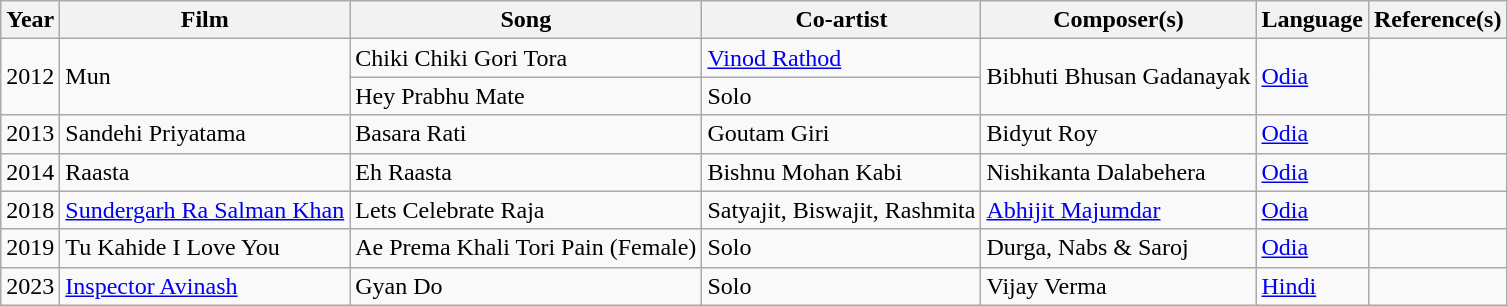<table class="wikitable sortable">
<tr>
<th>Year</th>
<th>Film</th>
<th>Song</th>
<th>Co-artist</th>
<th>Composer(s)</th>
<th>Language</th>
<th>Reference(s)</th>
</tr>
<tr>
<td rowspan="2">2012</td>
<td rowspan="2">Mun</td>
<td>Chiki Chiki Gori Tora</td>
<td><a href='#'>Vinod Rathod</a></td>
<td rowspan="2">Bibhuti Bhusan Gadanayak</td>
<td rowspan="2"><a href='#'>Odia</a></td>
<td rowspan="2"></td>
</tr>
<tr>
<td>Hey Prabhu Mate</td>
<td>Solo</td>
</tr>
<tr>
<td>2013</td>
<td>Sandehi Priyatama</td>
<td>Basara Rati</td>
<td>Goutam Giri</td>
<td>Bidyut Roy</td>
<td><a href='#'>Odia</a></td>
<td></td>
</tr>
<tr>
<td>2014</td>
<td>Raasta</td>
<td>Eh Raasta</td>
<td>Bishnu Mohan Kabi</td>
<td>Nishikanta Dalabehera</td>
<td><a href='#'>Odia</a></td>
<td></td>
</tr>
<tr>
<td>2018</td>
<td><a href='#'>Sundergarh Ra Salman Khan</a></td>
<td>Lets Celebrate Raja</td>
<td>Satyajit, Biswajit, Rashmita</td>
<td><a href='#'>Abhijit Majumdar</a></td>
<td><a href='#'>Odia</a></td>
<td></td>
</tr>
<tr>
<td>2019</td>
<td>Tu Kahide I Love You</td>
<td>Ae Prema Khali Tori Pain (Female)</td>
<td>Solo</td>
<td>Durga, Nabs & Saroj</td>
<td><a href='#'>Odia</a></td>
<td></td>
</tr>
<tr>
<td>2023</td>
<td><a href='#'>Inspector Avinash</a></td>
<td>Gyan Do</td>
<td>Solo</td>
<td>Vijay Verma</td>
<td><a href='#'>Hindi</a></td>
<td></td>
</tr>
</table>
